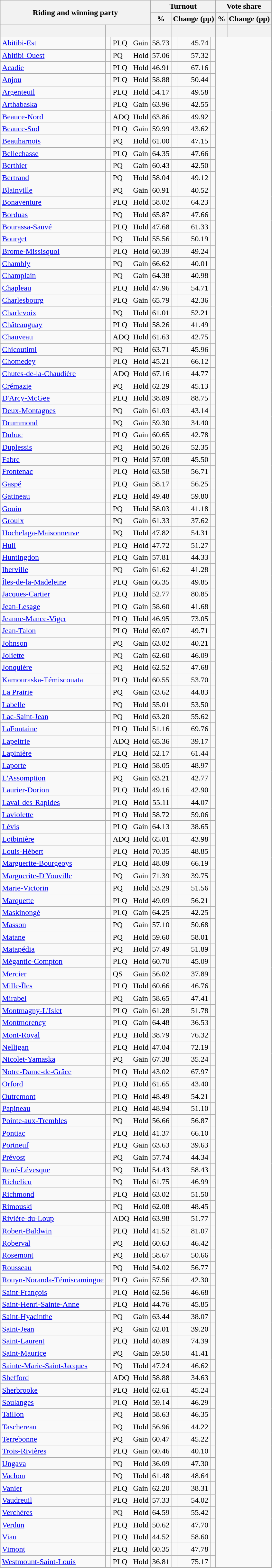<table class="wikitable sortable" style="text-align:right">
<tr>
<th rowspan="2" colspan="4">Riding and winning party</th>
<th colspan="4">Turnout</th>
<th colspan="4">Vote share</th>
</tr>
<tr>
<th>%</th>
<th colspan="3">Change (pp)</th>
<th>%</th>
<th colspan="3">Change (pp)</th>
</tr>
<tr>
<th> </th>
<th colspan="2"></th>
<th></th>
<th></th>
<th colspan="3"></th>
<th></th>
<th colspan="3"></th>
</tr>
<tr>
<td style="text-align:left;"><a href='#'>Abitibi-Est</a></td>
<td> </td>
<td style="text-align:left;">PLQ</td>
<td style="text-align:left">Gain</td>
<td>58.73</td>
<td></td>
<td>45.74</td>
<td></td>
</tr>
<tr>
<td style="text-align:left;"><a href='#'>Abitibi-Ouest</a></td>
<td> </td>
<td style="text-align:left;">PQ</td>
<td style="text-align:left">Hold</td>
<td>57.06</td>
<td></td>
<td>57.32</td>
<td></td>
</tr>
<tr>
<td style="text-align:left;"><a href='#'>Acadie</a></td>
<td> </td>
<td style="text-align:left;">PLQ</td>
<td style="text-align:left">Hold</td>
<td>46.91</td>
<td></td>
<td>67.16</td>
<td></td>
</tr>
<tr>
<td style="text-align:left;"><a href='#'>Anjou</a></td>
<td> </td>
<td style="text-align:left;">PLQ</td>
<td style="text-align:left">Hold</td>
<td>58.88</td>
<td></td>
<td>50.44</td>
<td></td>
</tr>
<tr>
<td style="text-align:left;"><a href='#'>Argenteuil</a></td>
<td> </td>
<td style="text-align:left;">PLQ</td>
<td style="text-align:left">Hold</td>
<td>54.17</td>
<td></td>
<td>49.58</td>
<td></td>
</tr>
<tr>
<td style="text-align:left;"><a href='#'>Arthabaska</a></td>
<td> </td>
<td style="text-align:left;">PLQ</td>
<td style="text-align:left">Gain</td>
<td>63.96</td>
<td></td>
<td>42.55</td>
<td></td>
</tr>
<tr>
<td style="text-align:left;"><a href='#'>Beauce-Nord</a></td>
<td> </td>
<td style="text-align:left;">ADQ</td>
<td style="text-align:left">Hold</td>
<td>63.86</td>
<td></td>
<td>49.92</td>
<td></td>
</tr>
<tr>
<td style="text-align:left;"><a href='#'>Beauce-Sud</a></td>
<td> </td>
<td style="text-align:left;">PLQ</td>
<td style="text-align:left">Gain</td>
<td>59.99</td>
<td></td>
<td>43.62</td>
<td></td>
</tr>
<tr>
<td style="text-align:left;"><a href='#'>Beauharnois</a></td>
<td> </td>
<td style="text-align:left;">PQ</td>
<td style="text-align:left">Hold</td>
<td>61.00</td>
<td></td>
<td>47.15</td>
<td></td>
</tr>
<tr>
<td style="text-align:left;"><a href='#'>Bellechasse</a></td>
<td> </td>
<td style="text-align:left;">PLQ</td>
<td style="text-align:left">Gain</td>
<td>64.35</td>
<td></td>
<td>47.66</td>
<td></td>
</tr>
<tr>
<td style="text-align:left;"><a href='#'>Berthier</a></td>
<td> </td>
<td style="text-align:left;">PQ</td>
<td style="text-align:left">Gain</td>
<td>60.43</td>
<td></td>
<td>42.50</td>
<td></td>
</tr>
<tr>
<td style="text-align:left;"><a href='#'>Bertrand</a></td>
<td> </td>
<td style="text-align:left;">PQ</td>
<td style="text-align:left">Hold</td>
<td>58.04</td>
<td></td>
<td>49.12</td>
<td></td>
</tr>
<tr>
<td style="text-align:left;"><a href='#'>Blainville</a></td>
<td> </td>
<td style="text-align:left;">PQ</td>
<td style="text-align:left">Gain</td>
<td>60.91</td>
<td></td>
<td>40.52</td>
<td></td>
</tr>
<tr>
<td style="text-align:left;"><a href='#'>Bonaventure</a></td>
<td> </td>
<td style="text-align:left;">PLQ</td>
<td style="text-align:left">Hold</td>
<td>58.02</td>
<td></td>
<td>64.23</td>
<td></td>
</tr>
<tr>
<td style="text-align:left;"><a href='#'>Borduas</a></td>
<td> </td>
<td style="text-align:left;">PQ</td>
<td style="text-align:left">Hold</td>
<td>65.87</td>
<td></td>
<td>47.66</td>
<td></td>
</tr>
<tr>
<td style="text-align:left;"><a href='#'>Bourassa-Sauvé</a></td>
<td> </td>
<td style="text-align:left;">PLQ</td>
<td style="text-align:left">Hold</td>
<td>47.68</td>
<td></td>
<td>61.33</td>
<td></td>
</tr>
<tr>
<td style="text-align:left;"><a href='#'>Bourget</a></td>
<td> </td>
<td style="text-align:left;">PQ</td>
<td style="text-align:left">Hold</td>
<td>55.56</td>
<td></td>
<td>50.19</td>
<td></td>
</tr>
<tr>
<td style="text-align:left;"><a href='#'>Brome-Missisquoi</a></td>
<td> </td>
<td style="text-align:left;">PLQ</td>
<td style="text-align:left">Hold</td>
<td>60.39</td>
<td></td>
<td>49.24</td>
<td></td>
</tr>
<tr>
<td style="text-align:left;"><a href='#'>Chambly</a></td>
<td> </td>
<td style="text-align:left;">PQ</td>
<td style="text-align:left">Gain</td>
<td>66.62</td>
<td></td>
<td>40.01</td>
<td></td>
</tr>
<tr>
<td style="text-align:left;"><a href='#'>Champlain</a></td>
<td> </td>
<td style="text-align:left;">PQ</td>
<td style="text-align:left">Gain</td>
<td>64.38</td>
<td></td>
<td>40.98</td>
<td></td>
</tr>
<tr>
<td style="text-align:left;"><a href='#'>Chapleau</a></td>
<td> </td>
<td style="text-align:left;">PLQ</td>
<td style="text-align:left">Hold</td>
<td>47.96</td>
<td></td>
<td>54.71</td>
<td></td>
</tr>
<tr>
<td style="text-align:left;"><a href='#'>Charlesbourg</a></td>
<td> </td>
<td style="text-align:left;">PLQ</td>
<td style="text-align:left">Gain</td>
<td>65.79</td>
<td></td>
<td>42.36</td>
<td></td>
</tr>
<tr>
<td style="text-align:left;"><a href='#'>Charlevoix</a></td>
<td> </td>
<td style="text-align:left;">PQ</td>
<td style="text-align:left">Hold</td>
<td>61.01</td>
<td></td>
<td>52.21</td>
<td></td>
</tr>
<tr>
<td style="text-align:left;"><a href='#'>Châteauguay</a></td>
<td> </td>
<td style="text-align:left;">PLQ</td>
<td style="text-align:left">Hold</td>
<td>58.26</td>
<td></td>
<td>41.49</td>
<td></td>
</tr>
<tr>
<td style="text-align:left;"><a href='#'>Chauveau</a></td>
<td> </td>
<td style="text-align:left;">ADQ</td>
<td style="text-align:left">Hold</td>
<td>61.63</td>
<td></td>
<td>42.75</td>
<td></td>
</tr>
<tr>
<td style="text-align:left;"><a href='#'>Chicoutimi</a></td>
<td> </td>
<td style="text-align:left;">PQ</td>
<td style="text-align:left">Hold</td>
<td>63.71</td>
<td></td>
<td>45.96</td>
<td></td>
</tr>
<tr>
<td style="text-align:left;"><a href='#'>Chomedey</a></td>
<td> </td>
<td style="text-align:left;">PLQ</td>
<td style="text-align:left">Hold</td>
<td>45.21</td>
<td></td>
<td>66.12</td>
<td></td>
</tr>
<tr>
<td style="text-align:left;"><a href='#'>Chutes-de-la-Chaudière</a></td>
<td> </td>
<td style="text-align:left;">ADQ</td>
<td style="text-align:left">Hold</td>
<td>67.16</td>
<td></td>
<td>44.77</td>
<td></td>
</tr>
<tr>
<td style="text-align:left;"><a href='#'>Crémazie</a></td>
<td> </td>
<td style="text-align:left;">PQ</td>
<td style="text-align:left">Hold</td>
<td>62.29</td>
<td></td>
<td>45.13</td>
<td></td>
</tr>
<tr>
<td style="text-align:left;"><a href='#'>D'Arcy-McGee</a></td>
<td> </td>
<td style="text-align:left;">PLQ</td>
<td style="text-align:left">Hold</td>
<td>38.89</td>
<td></td>
<td>88.75</td>
<td></td>
</tr>
<tr>
<td style="text-align:left;"><a href='#'>Deux-Montagnes</a></td>
<td> </td>
<td style="text-align:left;">PQ</td>
<td style="text-align:left">Gain</td>
<td>61.03</td>
<td></td>
<td>43.14</td>
<td></td>
</tr>
<tr>
<td style="text-align:left;"><a href='#'>Drummond</a></td>
<td> </td>
<td style="text-align:left;">PQ</td>
<td style="text-align:left">Gain</td>
<td>59.30</td>
<td></td>
<td>34.40</td>
<td></td>
</tr>
<tr>
<td style="text-align:left;"><a href='#'>Dubuc</a></td>
<td> </td>
<td style="text-align:left;">PLQ</td>
<td style="text-align:left">Gain</td>
<td>60.65</td>
<td></td>
<td>42.78</td>
<td></td>
</tr>
<tr>
<td style="text-align:left;"><a href='#'>Duplessis</a></td>
<td> </td>
<td style="text-align:left;">PQ</td>
<td style="text-align:left">Hold</td>
<td>50.26</td>
<td></td>
<td>52.35</td>
<td></td>
</tr>
<tr>
<td style="text-align:left;"><a href='#'>Fabre</a></td>
<td> </td>
<td style="text-align:left;">PLQ</td>
<td style="text-align:left">Hold</td>
<td>57.08</td>
<td></td>
<td>45.50</td>
<td></td>
</tr>
<tr>
<td style="text-align:left;"><a href='#'>Frontenac</a></td>
<td> </td>
<td style="text-align:left;">PLQ</td>
<td style="text-align:left">Hold</td>
<td>63.58</td>
<td></td>
<td>56.71</td>
<td></td>
</tr>
<tr>
<td style="text-align:left;"><a href='#'>Gaspé</a></td>
<td> </td>
<td style="text-align:left;">PLQ</td>
<td style="text-align:left">Gain</td>
<td>58.17</td>
<td></td>
<td>56.25</td>
<td></td>
</tr>
<tr>
<td style="text-align:left;"><a href='#'>Gatineau</a></td>
<td> </td>
<td style="text-align:left;">PLQ</td>
<td style="text-align:left">Hold</td>
<td>49.48</td>
<td></td>
<td>59.80</td>
<td></td>
</tr>
<tr>
<td style="text-align:left;"><a href='#'>Gouin</a></td>
<td> </td>
<td style="text-align:left;">PQ</td>
<td style="text-align:left">Hold</td>
<td>58.03</td>
<td></td>
<td>41.18</td>
<td></td>
</tr>
<tr>
<td style="text-align:left;"><a href='#'>Groulx</a></td>
<td> </td>
<td style="text-align:left;">PQ</td>
<td style="text-align:left">Gain</td>
<td>61.33</td>
<td></td>
<td>37.62</td>
<td></td>
</tr>
<tr>
<td style="text-align:left;"><a href='#'>Hochelaga-Maisonneuve</a></td>
<td> </td>
<td style="text-align:left;">PQ</td>
<td style="text-align:left">Hold</td>
<td>47.82</td>
<td></td>
<td>54.31</td>
<td></td>
</tr>
<tr>
<td style="text-align:left;"><a href='#'>Hull</a></td>
<td> </td>
<td style="text-align:left;">PLQ</td>
<td style="text-align:left">Hold</td>
<td>47.72</td>
<td></td>
<td>51.27</td>
<td></td>
</tr>
<tr>
<td style="text-align:left;"><a href='#'>Huntingdon</a></td>
<td> </td>
<td style="text-align:left;">PLQ</td>
<td style="text-align:left">Gain</td>
<td>57.81</td>
<td></td>
<td>44.33</td>
<td></td>
</tr>
<tr>
<td style="text-align:left;"><a href='#'>Iberville</a></td>
<td> </td>
<td style="text-align:left;">PQ</td>
<td style="text-align:left">Gain</td>
<td>61.62</td>
<td></td>
<td>41.28</td>
<td></td>
</tr>
<tr>
<td style="text-align:left;"><a href='#'>Îles-de-la-Madeleine</a></td>
<td> </td>
<td style="text-align:left;">PLQ</td>
<td style="text-align:left">Gain</td>
<td>66.35</td>
<td></td>
<td>49.85</td>
<td></td>
</tr>
<tr>
<td style="text-align:left;"><a href='#'>Jacques-Cartier</a></td>
<td> </td>
<td style="text-align:left;">PLQ</td>
<td style="text-align:left">Hold</td>
<td>52.77</td>
<td></td>
<td>80.85</td>
<td></td>
</tr>
<tr>
<td style="text-align:left;"><a href='#'>Jean-Lesage</a></td>
<td> </td>
<td style="text-align:left;">PLQ</td>
<td style="text-align:left">Gain</td>
<td>58.60</td>
<td></td>
<td>41.68</td>
<td></td>
</tr>
<tr>
<td style="text-align:left;"><a href='#'>Jeanne-Mance-Viger</a></td>
<td> </td>
<td style="text-align:left;">PLQ</td>
<td style="text-align:left">Hold</td>
<td>46.95</td>
<td></td>
<td>73.05</td>
<td></td>
</tr>
<tr>
<td style="text-align:left;"><a href='#'>Jean-Talon</a></td>
<td> </td>
<td style="text-align:left;">PLQ</td>
<td style="text-align:left">Hold</td>
<td>69.07</td>
<td></td>
<td>49.71</td>
<td></td>
</tr>
<tr>
<td style="text-align:left;"><a href='#'>Johnson</a></td>
<td> </td>
<td style="text-align:left;">PQ</td>
<td style="text-align:left">Gain</td>
<td>63.02</td>
<td></td>
<td>40.21</td>
<td></td>
</tr>
<tr>
<td style="text-align:left;"><a href='#'>Joliette</a></td>
<td> </td>
<td style="text-align:left;">PQ</td>
<td style="text-align:left">Gain</td>
<td>62.60</td>
<td></td>
<td>46.09</td>
<td></td>
</tr>
<tr>
<td style="text-align:left;"><a href='#'>Jonquière</a></td>
<td> </td>
<td style="text-align:left;">PQ</td>
<td style="text-align:left">Hold</td>
<td>62.52</td>
<td></td>
<td>47.68</td>
<td></td>
</tr>
<tr>
<td style="text-align:left;"><a href='#'>Kamouraska-Témiscouata</a></td>
<td> </td>
<td style="text-align:left;">PLQ</td>
<td style="text-align:left">Hold</td>
<td>60.55</td>
<td></td>
<td>53.70</td>
<td></td>
</tr>
<tr>
<td style="text-align:left;"><a href='#'>La Prairie</a></td>
<td> </td>
<td style="text-align:left;">PQ</td>
<td style="text-align:left">Gain</td>
<td>63.62</td>
<td></td>
<td>44.83</td>
<td></td>
</tr>
<tr>
<td style="text-align:left;"><a href='#'>Labelle</a></td>
<td> </td>
<td style="text-align:left;">PQ</td>
<td style="text-align:left">Hold</td>
<td>55.01</td>
<td></td>
<td>53.50</td>
<td></td>
</tr>
<tr>
<td style="text-align:left;"><a href='#'>Lac-Saint-Jean</a></td>
<td> </td>
<td style="text-align:left;">PQ</td>
<td style="text-align:left">Hold</td>
<td>63.20</td>
<td></td>
<td>55.62</td>
<td></td>
</tr>
<tr>
<td style="text-align:left;"><a href='#'>LaFontaine</a></td>
<td> </td>
<td style="text-align:left;">PLQ</td>
<td style="text-align:left">Hold</td>
<td>51.16</td>
<td></td>
<td>69.76</td>
<td></td>
</tr>
<tr>
<td style="text-align:left;"><a href='#'>Lapeltrie</a></td>
<td> </td>
<td style="text-align:left;">ADQ</td>
<td style="text-align:left">Hold</td>
<td>65.36</td>
<td></td>
<td>39.17</td>
<td></td>
</tr>
<tr>
<td style="text-align:left;"><a href='#'>Lapinière</a></td>
<td> </td>
<td style="text-align:left;">PLQ</td>
<td style="text-align:left">Hold</td>
<td>52.17</td>
<td></td>
<td>61.44</td>
<td></td>
</tr>
<tr>
<td style="text-align:left;"><a href='#'>Laporte</a></td>
<td> </td>
<td style="text-align:left;">PLQ</td>
<td style="text-align:left">Hold</td>
<td>58.05</td>
<td></td>
<td>48.97</td>
<td></td>
</tr>
<tr>
<td style="text-align:left;"><a href='#'>L'Assomption</a></td>
<td> </td>
<td style="text-align:left;">PQ</td>
<td style="text-align:left">Gain</td>
<td>63.21</td>
<td></td>
<td>42.77</td>
<td></td>
</tr>
<tr>
<td style="text-align:left;"><a href='#'>Laurier-Dorion</a></td>
<td> </td>
<td style="text-align:left;">PLQ</td>
<td style="text-align:left">Hold</td>
<td>49.16</td>
<td></td>
<td>42.90</td>
<td></td>
</tr>
<tr>
<td style="text-align:left;"><a href='#'>Laval-des-Rapides</a></td>
<td> </td>
<td style="text-align:left;">PLQ</td>
<td style="text-align:left">Hold</td>
<td>55.11</td>
<td></td>
<td>44.07</td>
<td></td>
</tr>
<tr>
<td style="text-align:left;"><a href='#'>Laviolette</a></td>
<td> </td>
<td style="text-align:left;">PLQ</td>
<td style="text-align:left">Hold</td>
<td>58.72</td>
<td></td>
<td>59.06</td>
<td></td>
</tr>
<tr>
<td style="text-align:left;"><a href='#'>Lévis</a></td>
<td> </td>
<td style="text-align:left;">PLQ</td>
<td style="text-align:left">Gain</td>
<td>64.13</td>
<td></td>
<td>38.65</td>
<td></td>
</tr>
<tr>
<td style="text-align:left;"><a href='#'>Lotbinière</a></td>
<td> </td>
<td style="text-align:left;">ADQ</td>
<td style="text-align:left">Hold</td>
<td>65.01</td>
<td></td>
<td>43.98</td>
<td></td>
</tr>
<tr>
<td style="text-align:left;"><a href='#'>Louis-Hébert</a></td>
<td> </td>
<td style="text-align:left;">PLQ</td>
<td style="text-align:left">Hold</td>
<td>70.35</td>
<td></td>
<td>48.85</td>
<td></td>
</tr>
<tr>
<td style="text-align:left;"><a href='#'>Marguerite-Bourgeoys</a></td>
<td> </td>
<td style="text-align:left;">PLQ</td>
<td style="text-align:left">Hold</td>
<td>48.09</td>
<td></td>
<td>66.19</td>
<td></td>
</tr>
<tr>
<td style="text-align:left;"><a href='#'>Marguerite-D'Youville</a></td>
<td> </td>
<td style="text-align:left;">PQ</td>
<td style="text-align:left">Gain</td>
<td>71.39</td>
<td></td>
<td>39.75</td>
<td></td>
</tr>
<tr>
<td style="text-align:left;"><a href='#'>Marie-Victorin</a></td>
<td> </td>
<td style="text-align:left;">PQ</td>
<td style="text-align:left">Hold</td>
<td>53.29</td>
<td></td>
<td>51.56</td>
<td></td>
</tr>
<tr>
<td style="text-align:left;"><a href='#'>Marquette</a></td>
<td> </td>
<td style="text-align:left;">PLQ</td>
<td style="text-align:left">Hold</td>
<td>49.09</td>
<td></td>
<td>56.21</td>
<td></td>
</tr>
<tr>
<td style="text-align:left;"><a href='#'>Maskinongé</a></td>
<td> </td>
<td style="text-align:left;">PLQ</td>
<td style="text-align:left">Gain</td>
<td>64.25</td>
<td></td>
<td>42.25</td>
<td></td>
</tr>
<tr>
<td style="text-align:left;"><a href='#'>Masson</a></td>
<td> </td>
<td style="text-align:left;">PQ</td>
<td style="text-align:left">Gain</td>
<td>57.10</td>
<td></td>
<td>50.68</td>
<td></td>
</tr>
<tr>
<td style="text-align:left;"><a href='#'>Matane</a></td>
<td> </td>
<td style="text-align:left;">PQ</td>
<td style="text-align:left">Hold</td>
<td>59.60</td>
<td></td>
<td>58.01</td>
<td></td>
</tr>
<tr>
<td style="text-align:left;"><a href='#'>Matapédia</a></td>
<td> </td>
<td style="text-align:left;">PQ</td>
<td style="text-align:left">Hold</td>
<td>57.49</td>
<td></td>
<td>51.89</td>
<td></td>
</tr>
<tr>
<td style="text-align:left;"><a href='#'>Mégantic-Compton</a></td>
<td> </td>
<td style="text-align:left;">PLQ</td>
<td style="text-align:left">Hold</td>
<td>60.70</td>
<td></td>
<td>45.09</td>
<td></td>
</tr>
<tr>
<td style="text-align:left;"><a href='#'>Mercier</a></td>
<td> </td>
<td style="text-align:left;">QS</td>
<td style="text-align:left">Gain</td>
<td>56.02</td>
<td></td>
<td>37.89</td>
<td></td>
</tr>
<tr>
<td style="text-align:left;"><a href='#'>Mille-Îles</a></td>
<td> </td>
<td style="text-align:left;">PLQ</td>
<td style="text-align:left">Hold</td>
<td>60.66</td>
<td></td>
<td>46.76</td>
<td></td>
</tr>
<tr>
<td style="text-align:left;"><a href='#'>Mirabel</a></td>
<td> </td>
<td style="text-align:left;">PQ</td>
<td style="text-align:left">Gain</td>
<td>58.65</td>
<td></td>
<td>47.41</td>
<td></td>
</tr>
<tr>
<td style="text-align:left;"><a href='#'>Montmagny-L'Islet</a></td>
<td> </td>
<td style="text-align:left;">PLQ</td>
<td style="text-align:left">Gain</td>
<td>61.28</td>
<td></td>
<td>51.78</td>
<td></td>
</tr>
<tr>
<td style="text-align:left;"><a href='#'>Montmorency</a></td>
<td> </td>
<td style="text-align:left;">PLQ</td>
<td style="text-align:left">Gain</td>
<td>64.48</td>
<td></td>
<td>36.53</td>
<td></td>
</tr>
<tr>
<td style="text-align:left;"><a href='#'>Mont-Royal</a></td>
<td> </td>
<td style="text-align:left;">PLQ</td>
<td style="text-align:left">Hold</td>
<td>38.79</td>
<td></td>
<td>76.32</td>
<td></td>
</tr>
<tr>
<td style="text-align:left;"><a href='#'>Nelligan</a></td>
<td> </td>
<td style="text-align:left;">PLQ</td>
<td style="text-align:left">Hold</td>
<td>47.04</td>
<td></td>
<td>72.19</td>
<td></td>
</tr>
<tr>
<td style="text-align:left;"><a href='#'>Nicolet-Yamaska</a></td>
<td> </td>
<td style="text-align:left;">PQ</td>
<td style="text-align:left">Gain</td>
<td>67.38</td>
<td></td>
<td>35.24</td>
<td></td>
</tr>
<tr>
<td style="text-align:left;"><a href='#'>Notre-Dame-de-Grâce</a></td>
<td> </td>
<td style="text-align:left;">PLQ</td>
<td style="text-align:left">Hold</td>
<td>43.02</td>
<td></td>
<td>67.97</td>
<td></td>
</tr>
<tr>
<td style="text-align:left;"><a href='#'>Orford</a></td>
<td> </td>
<td style="text-align:left;">PLQ</td>
<td style="text-align:left">Hold</td>
<td>61.65</td>
<td></td>
<td>43.40</td>
<td></td>
</tr>
<tr>
<td style="text-align:left;"><a href='#'>Outremont</a></td>
<td> </td>
<td style="text-align:left;">PLQ</td>
<td style="text-align:left">Hold</td>
<td>48.49</td>
<td></td>
<td>54.21</td>
<td></td>
</tr>
<tr>
<td style="text-align:left;"><a href='#'>Papineau</a></td>
<td> </td>
<td style="text-align:left;">PLQ</td>
<td style="text-align:left">Hold</td>
<td>48.94</td>
<td></td>
<td>51.10</td>
<td></td>
</tr>
<tr>
<td style="text-align:left;"><a href='#'>Pointe-aux-Trembles</a></td>
<td> </td>
<td style="text-align:left;">PQ</td>
<td style="text-align:left">Hold</td>
<td>56.66</td>
<td></td>
<td>56.87</td>
<td></td>
</tr>
<tr>
<td style="text-align:left;"><a href='#'>Pontiac</a></td>
<td> </td>
<td style="text-align:left;">PLQ</td>
<td style="text-align:left">Hold</td>
<td>41.37</td>
<td></td>
<td>66.10</td>
<td></td>
</tr>
<tr>
<td style="text-align:left;"><a href='#'>Portneuf</a></td>
<td> </td>
<td style="text-align:left;">PLQ</td>
<td style="text-align:left">Gain</td>
<td>63.63</td>
<td></td>
<td>39.63</td>
<td></td>
</tr>
<tr>
<td style="text-align:left;"><a href='#'>Prévost</a></td>
<td> </td>
<td style="text-align:left;">PQ</td>
<td style="text-align:left">Gain</td>
<td>57.74</td>
<td></td>
<td>44.34</td>
<td></td>
</tr>
<tr>
<td style="text-align:left;"><a href='#'>René-Lévesque</a></td>
<td> </td>
<td style="text-align:left;">PQ</td>
<td style="text-align:left">Hold</td>
<td>54.43</td>
<td></td>
<td>58.43</td>
<td></td>
</tr>
<tr>
<td style="text-align:left;"><a href='#'>Richelieu</a></td>
<td> </td>
<td style="text-align:left;">PQ</td>
<td style="text-align:left">Hold</td>
<td>61.75</td>
<td></td>
<td>46.99</td>
<td></td>
</tr>
<tr>
<td style="text-align:left;"><a href='#'>Richmond</a></td>
<td> </td>
<td style="text-align:left;">PLQ</td>
<td style="text-align:left">Hold</td>
<td>63.02</td>
<td></td>
<td>51.50</td>
<td></td>
</tr>
<tr>
<td style="text-align:left;"><a href='#'>Rimouski</a></td>
<td> </td>
<td style="text-align:left;">PQ</td>
<td style="text-align:left">Hold</td>
<td>62.08</td>
<td></td>
<td>48.45</td>
<td></td>
</tr>
<tr>
<td style="text-align:left;"><a href='#'>Rivière-du-Loup</a></td>
<td> </td>
<td style="text-align:left;">ADQ</td>
<td style="text-align:left">Hold</td>
<td>63.98</td>
<td></td>
<td>51.77</td>
<td></td>
</tr>
<tr>
<td style="text-align:left;"><a href='#'>Robert-Baldwin</a></td>
<td> </td>
<td style="text-align:left;">PLQ</td>
<td style="text-align:left">Hold</td>
<td>41.52</td>
<td></td>
<td>81.07</td>
<td></td>
</tr>
<tr>
<td style="text-align:left;"><a href='#'>Roberval</a></td>
<td> </td>
<td style="text-align:left;">PQ</td>
<td style="text-align:left">Hold</td>
<td>60.63</td>
<td></td>
<td>46.42</td>
<td></td>
</tr>
<tr>
<td style="text-align:left;"><a href='#'>Rosemont</a></td>
<td> </td>
<td style="text-align:left;">PQ</td>
<td style="text-align:left">Hold</td>
<td>58.67</td>
<td></td>
<td>50.66</td>
<td></td>
</tr>
<tr>
<td style="text-align:left;"><a href='#'>Rousseau</a></td>
<td> </td>
<td style="text-align:left;">PQ</td>
<td style="text-align:left">Hold</td>
<td>54.02</td>
<td></td>
<td>56.77</td>
<td></td>
</tr>
<tr>
<td style="text-align:left;"><a href='#'>Rouyn-Noranda-Témiscamingue</a></td>
<td> </td>
<td style="text-align:left;">PLQ</td>
<td style="text-align:left">Gain</td>
<td>57.56</td>
<td></td>
<td>42.30</td>
<td></td>
</tr>
<tr>
<td style="text-align:left;"><a href='#'>Saint-François</a></td>
<td> </td>
<td style="text-align:left;">PLQ</td>
<td style="text-align:left">Hold</td>
<td>62.56</td>
<td></td>
<td>46.68</td>
<td></td>
</tr>
<tr>
<td style="text-align:left;"><a href='#'>Saint-Henri-Sainte-Anne</a></td>
<td> </td>
<td style="text-align:left;">PLQ</td>
<td style="text-align:left">Hold</td>
<td>44.76</td>
<td></td>
<td>45.85</td>
<td></td>
</tr>
<tr>
<td style="text-align:left;"><a href='#'>Saint-Hyacinthe</a></td>
<td> </td>
<td style="text-align:left;">PQ</td>
<td style="text-align:left">Gain</td>
<td>63.44</td>
<td></td>
<td>38.07</td>
<td></td>
</tr>
<tr>
<td style="text-align:left;"><a href='#'>Saint-Jean</a></td>
<td> </td>
<td style="text-align:left;">PQ</td>
<td style="text-align:left">Gain</td>
<td>62.01</td>
<td></td>
<td>39.20</td>
<td></td>
</tr>
<tr>
<td style="text-align:left;"><a href='#'>Saint-Laurent</a></td>
<td> </td>
<td style="text-align:left;">PLQ</td>
<td style="text-align:left">Hold</td>
<td>40.89</td>
<td></td>
<td>74.39</td>
<td></td>
</tr>
<tr>
<td style="text-align:left;"><a href='#'>Saint-Maurice</a></td>
<td> </td>
<td style="text-align:left;">PQ</td>
<td style="text-align:left">Gain</td>
<td>59.50</td>
<td></td>
<td>41.41</td>
<td></td>
</tr>
<tr>
<td style="text-align:left;"><a href='#'>Sainte-Marie-Saint-Jacques</a></td>
<td> </td>
<td style="text-align:left;">PQ</td>
<td style="text-align:left">Hold</td>
<td>47.24</td>
<td></td>
<td>46.62</td>
<td></td>
</tr>
<tr>
<td style="text-align:left;"><a href='#'>Shefford</a></td>
<td> </td>
<td style="text-align:left;">ADQ</td>
<td style="text-align:left">Hold</td>
<td>58.88</td>
<td></td>
<td>34.63</td>
<td></td>
</tr>
<tr>
<td style="text-align:left;"><a href='#'>Sherbrooke</a></td>
<td> </td>
<td style="text-align:left;">PLQ</td>
<td style="text-align:left">Hold</td>
<td>62.61</td>
<td></td>
<td>45.24</td>
<td></td>
</tr>
<tr>
<td style="text-align:left;"><a href='#'>Soulanges</a></td>
<td> </td>
<td style="text-align:left;">PLQ</td>
<td style="text-align:left">Hold</td>
<td>59.14</td>
<td></td>
<td>46.29</td>
<td></td>
</tr>
<tr>
<td style="text-align:left;"><a href='#'>Taillon</a></td>
<td> </td>
<td style="text-align:left;">PQ</td>
<td style="text-align:left">Hold</td>
<td>58.63</td>
<td></td>
<td>46.35</td>
<td></td>
</tr>
<tr>
<td style="text-align:left;"><a href='#'>Taschereau</a></td>
<td> </td>
<td style="text-align:left;">PQ</td>
<td style="text-align:left">Hold</td>
<td>56.96</td>
<td></td>
<td>44.22</td>
<td></td>
</tr>
<tr>
<td style="text-align:left;"><a href='#'>Terrebonne</a></td>
<td> </td>
<td style="text-align:left;">PQ</td>
<td style="text-align:left">Gain</td>
<td>60.47</td>
<td></td>
<td>45.22</td>
<td></td>
</tr>
<tr>
<td style="text-align:left;"><a href='#'>Trois-Rivières</a></td>
<td> </td>
<td style="text-align:left;">PLQ</td>
<td style="text-align:left">Gain</td>
<td>60.46</td>
<td></td>
<td>40.10</td>
<td></td>
</tr>
<tr>
<td style="text-align:left;"><a href='#'>Ungava</a></td>
<td> </td>
<td style="text-align:left;">PQ</td>
<td style="text-align:left">Hold</td>
<td>36.09</td>
<td></td>
<td>47.30</td>
<td></td>
</tr>
<tr>
<td style="text-align:left;"><a href='#'>Vachon</a></td>
<td> </td>
<td style="text-align:left;">PQ</td>
<td style="text-align:left">Hold</td>
<td>61.48</td>
<td></td>
<td>48.64</td>
<td></td>
</tr>
<tr>
<td style="text-align:left;"><a href='#'>Vanier</a></td>
<td> </td>
<td style="text-align:left;">PLQ</td>
<td style="text-align:left">Gain</td>
<td>62.20</td>
<td></td>
<td>38.31</td>
<td></td>
</tr>
<tr>
<td style="text-align:left;"><a href='#'>Vaudreuil</a></td>
<td> </td>
<td style="text-align:left;">PLQ</td>
<td style="text-align:left">Hold</td>
<td>57.33</td>
<td></td>
<td>54.02</td>
<td></td>
</tr>
<tr>
<td style="text-align:left;"><a href='#'>Verchères</a></td>
<td> </td>
<td style="text-align:left;">PQ</td>
<td style="text-align:left">Hold</td>
<td>64.59</td>
<td></td>
<td>55.42</td>
<td></td>
</tr>
<tr>
<td style="text-align:left;"><a href='#'>Verdun</a></td>
<td> </td>
<td style="text-align:left;">PLQ</td>
<td style="text-align:left">Hold</td>
<td>50.62</td>
<td></td>
<td>47.70</td>
<td></td>
</tr>
<tr>
<td style="text-align:left;"><a href='#'>Viau</a></td>
<td> </td>
<td style="text-align:left;">PLQ</td>
<td style="text-align:left">Hold</td>
<td>44.52</td>
<td></td>
<td>58.60</td>
<td></td>
</tr>
<tr>
<td style="text-align:left;"><a href='#'>Vimont</a></td>
<td> </td>
<td style="text-align:left;">PLQ</td>
<td style="text-align:left">Hold</td>
<td>60.35</td>
<td></td>
<td>47.78</td>
<td></td>
</tr>
<tr>
<td style="text-align:left;"><a href='#'>Westmount-Saint-Louis</a></td>
<td> </td>
<td style="text-align:left;">PLQ</td>
<td style="text-align:left">Hold</td>
<td>36.81</td>
<td></td>
<td>75.17</td>
<td></td>
</tr>
</table>
